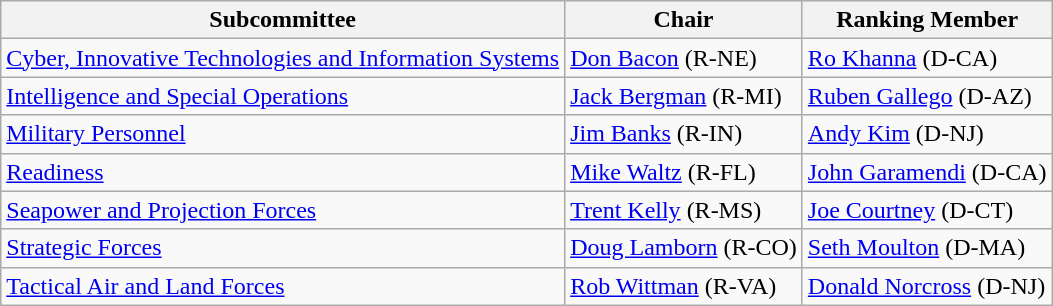<table class="wikitable">
<tr>
<th>Subcommittee</th>
<th>Chair</th>
<th>Ranking Member</th>
</tr>
<tr>
<td><a href='#'>Cyber, Innovative Technologies and Information Systems</a></td>
<td><a href='#'>Don Bacon</a> (R-NE)</td>
<td><a href='#'>Ro Khanna</a> (D-CA)</td>
</tr>
<tr>
<td><a href='#'>Intelligence and Special Operations</a></td>
<td><a href='#'>Jack Bergman</a> (R-MI)</td>
<td><a href='#'>Ruben Gallego</a> (D-AZ)</td>
</tr>
<tr>
<td><a href='#'>Military Personnel</a></td>
<td><a href='#'>Jim Banks</a> (R-IN)</td>
<td><a href='#'>Andy Kim</a> (D-NJ)</td>
</tr>
<tr>
<td><a href='#'>Readiness</a></td>
<td><a href='#'>Mike Waltz</a> (R-FL)</td>
<td><a href='#'>John Garamendi</a> (D-CA)</td>
</tr>
<tr>
<td><a href='#'>Seapower and Projection Forces</a></td>
<td><a href='#'>Trent Kelly</a> (R-MS)</td>
<td><a href='#'>Joe Courtney</a> (D-CT)</td>
</tr>
<tr>
<td><a href='#'>Strategic Forces</a></td>
<td><a href='#'>Doug Lamborn</a> (R-CO)</td>
<td><a href='#'>Seth Moulton</a> (D-MA)</td>
</tr>
<tr>
<td><a href='#'>Tactical Air and Land Forces</a></td>
<td><a href='#'>Rob Wittman</a> (R-VA)</td>
<td><a href='#'>Donald Norcross</a> (D-NJ)</td>
</tr>
</table>
